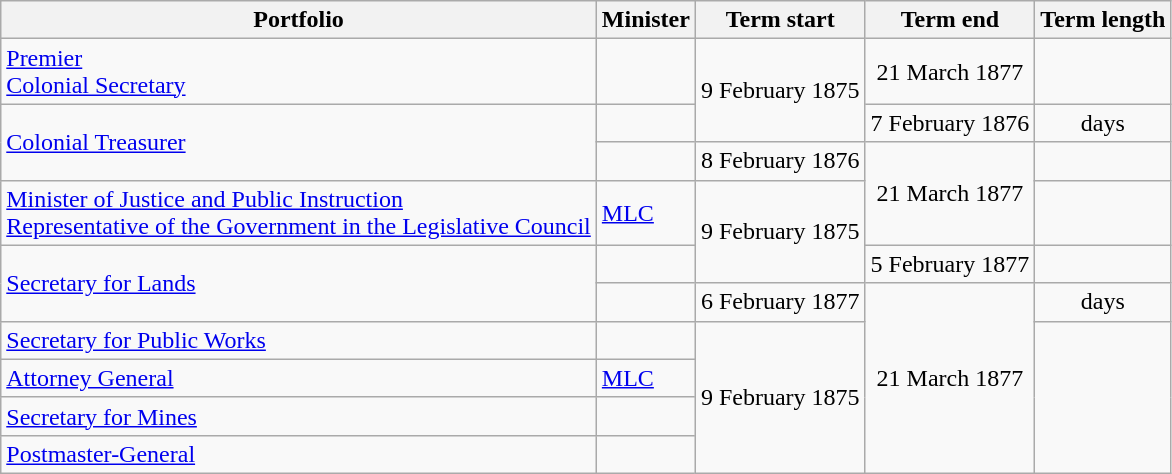<table class="wikitable sortable">
<tr>
<th>Portfolio</th>
<th>Minister</th>
<th>Term start</th>
<th>Term end</th>
<th>Term length</th>
</tr>
<tr>
<td><a href='#'>Premier</a><br><a href='#'>Colonial Secretary</a></td>
<td></td>
<td rowspan="2" align="center">9 February 1875</td>
<td align="center">21 March 1877</td>
<td align="center"></td>
</tr>
<tr>
<td rowspan="2"><a href='#'>Colonial Treasurer</a></td>
<td></td>
<td align="center">7 February 1876</td>
<td align="center"> days</td>
</tr>
<tr>
<td></td>
<td align="center">8 February 1876</td>
<td rowspan="2" align="center">21 March 1877</td>
<td align="center"></td>
</tr>
<tr>
<td><a href='#'>Minister of Justice and Public Instruction</a><br><a href='#'>Representative of the Government in the Legislative Council</a></td>
<td> <a href='#'>MLC</a></td>
<td rowspan="2" align="center">9 February 1875</td>
<td align="center"></td>
</tr>
<tr>
<td rowspan="2"><a href='#'>Secretary for Lands</a></td>
<td></td>
<td align="center">5 February 1877</td>
<td align="center"></td>
</tr>
<tr>
<td></td>
<td align="center">6 February 1877</td>
<td rowspan="5" align="center">21 March 1877</td>
<td align="center"> days</td>
</tr>
<tr>
<td><a href='#'>Secretary for Public Works</a></td>
<td></td>
<td rowspan="4" align="center">9 February 1875</td>
<td rowspan="4" align="center"></td>
</tr>
<tr>
<td><a href='#'>Attorney General</a></td>
<td> <a href='#'>MLC</a></td>
</tr>
<tr>
<td><a href='#'>Secretary for Mines</a></td>
<td></td>
</tr>
<tr>
<td><a href='#'>Postmaster-General</a></td>
<td></td>
</tr>
</table>
